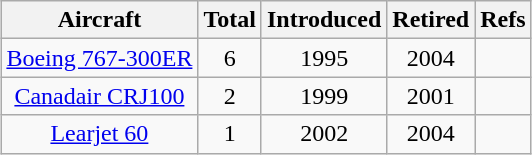<table class="wikitable" style="margin:auto;text-align:center">
<tr>
<th>Aircraft</th>
<th>Total</th>
<th>Introduced</th>
<th>Retired</th>
<th>Refs</th>
</tr>
<tr>
<td><a href='#'>Boeing 767-300ER</a></td>
<td>6</td>
<td>1995</td>
<td>2004</td>
<td></td>
</tr>
<tr>
<td><a href='#'>Canadair CRJ100</a></td>
<td>2</td>
<td>1999</td>
<td>2001</td>
<td></td>
</tr>
<tr>
<td><a href='#'>Learjet 60</a></td>
<td>1</td>
<td>2002</td>
<td>2004</td>
<td></td>
</tr>
</table>
